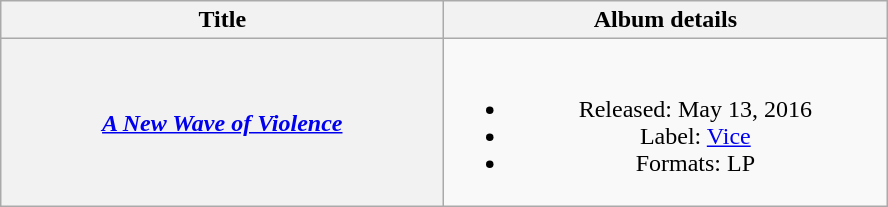<table class="wikitable plainrowheaders" style="text-align:center;">
<tr>
<th scope="col" style="width:18em;">Title</th>
<th scope="col" style="width:18em;">Album details</th>
</tr>
<tr>
<th scope="row"><em><a href='#'>A New Wave of Violence</a></em></th>
<td><br><ul><li>Released: May 13, 2016</li><li>Label: <a href='#'>Vice</a></li><li>Formats: LP</li></ul></td>
</tr>
</table>
